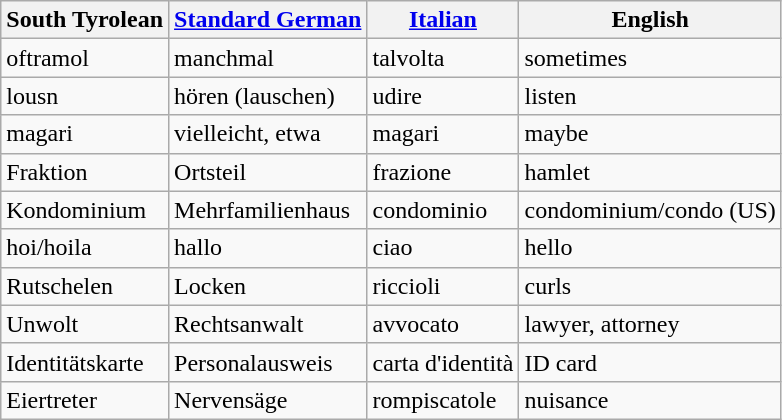<table class="wikitable">
<tr>
<th>South Tyrolean</th>
<th><a href='#'>Standard German</a></th>
<th><a href='#'>Italian</a></th>
<th>English</th>
</tr>
<tr>
<td>oftramol</td>
<td>manchmal</td>
<td>talvolta</td>
<td>sometimes</td>
</tr>
<tr>
<td>lousn</td>
<td>hören (lauschen)</td>
<td>udire</td>
<td>listen</td>
</tr>
<tr>
<td>magari</td>
<td>vielleicht, etwa</td>
<td>magari</td>
<td>maybe</td>
</tr>
<tr>
<td>Fraktion</td>
<td>Ortsteil</td>
<td>frazione</td>
<td>hamlet</td>
</tr>
<tr>
<td>Kondominium</td>
<td>Mehrfamilienhaus</td>
<td>condominio</td>
<td>condominium/condo (US)</td>
</tr>
<tr>
<td>hoi/hoila</td>
<td>hallo</td>
<td>ciao</td>
<td>hello</td>
</tr>
<tr>
<td>Rutschelen</td>
<td>Locken</td>
<td>riccioli</td>
<td>curls</td>
</tr>
<tr>
<td>Unwolt</td>
<td>Rechtsanwalt</td>
<td>avvocato</td>
<td>lawyer, attorney</td>
</tr>
<tr>
<td>Identitätskarte</td>
<td>Personalausweis</td>
<td>carta d'identità</td>
<td>ID card</td>
</tr>
<tr>
<td>Eiertreter</td>
<td>Nervensäge</td>
<td>rompiscatole</td>
<td>nuisance</td>
</tr>
</table>
